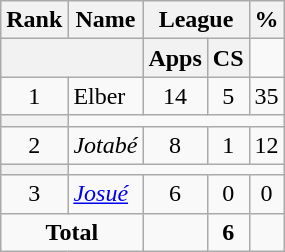<table class="wikitable" style="text-align:center">
<tr>
<th>Rank</th>
<th>Name</th>
<th colspan=2>League</th>
<th>%</th>
</tr>
<tr>
<th colspan=2></th>
<th>Apps</th>
<th>CS</th>
</tr>
<tr>
<td>1</td>
<td align="left"> Elber</td>
<td>14</td>
<td>5</td>
<td>35</td>
</tr>
<tr>
<th></th>
</tr>
<tr>
<td>2</td>
<td align="left"> <em>Jotabé</em></td>
<td>8</td>
<td>1</td>
<td>12</td>
</tr>
<tr>
<th></th>
</tr>
<tr>
<td>3</td>
<td align="left"> <em><a href='#'>Josué</a></em></td>
<td>6</td>
<td>0</td>
<td>0</td>
</tr>
<tr>
<td colspan=2><strong>Total</strong></td>
<td></td>
<td><strong>6</strong></td>
<td></td>
</tr>
</table>
